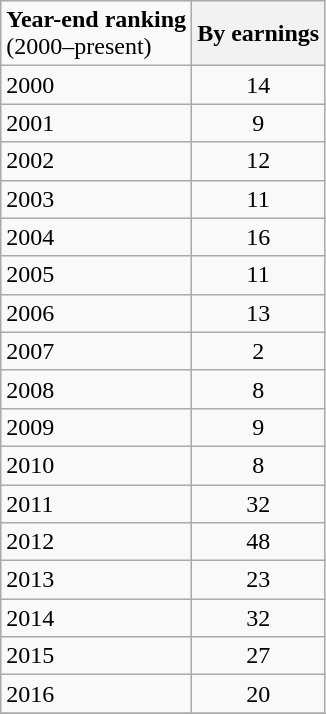<table class="wikitable sortable">
<tr>
<td><strong>Year-end ranking</strong><br> (2000–present)</td>
<th>By earnings</th>
</tr>
<tr>
<td>2000</td>
<td style="text-align:center;">14</td>
</tr>
<tr>
<td>2001</td>
<td style="text-align:center;">9</td>
</tr>
<tr>
<td>2002</td>
<td style="text-align:center;">12</td>
</tr>
<tr>
<td>2003</td>
<td style="text-align:center;">11</td>
</tr>
<tr>
<td>2004</td>
<td style="text-align:center;">16</td>
</tr>
<tr>
<td>2005</td>
<td style="text-align:center;">11</td>
</tr>
<tr>
<td>2006</td>
<td style="text-align:center;">13</td>
</tr>
<tr>
<td>2007</td>
<td style="text-align:center;">2</td>
</tr>
<tr>
<td>2008</td>
<td style="text-align:center;">8</td>
</tr>
<tr>
<td>2009</td>
<td style="text-align:center;">9</td>
</tr>
<tr>
<td>2010</td>
<td style="text-align:center;">8</td>
</tr>
<tr>
<td>2011</td>
<td style="text-align:center;">32</td>
</tr>
<tr>
<td>2012</td>
<td style="text-align:center;">48</td>
</tr>
<tr>
<td>2013</td>
<td style="text-align:center;">23</td>
</tr>
<tr>
<td>2014</td>
<td style="text-align:center;">32</td>
</tr>
<tr>
<td>2015</td>
<td style="text-align:center;">27</td>
</tr>
<tr>
<td>2016</td>
<td style="text-align:center;">20</td>
</tr>
<tr>
</tr>
</table>
